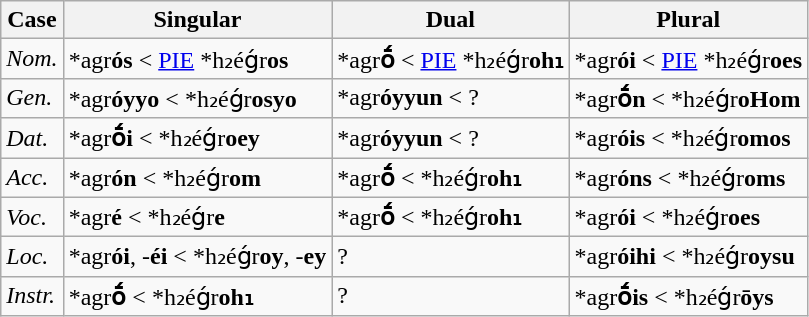<table class="wikitable sortable">
<tr>
<th>Case</th>
<th>Singular</th>
<th>Dual</th>
<th>Plural</th>
</tr>
<tr>
<td><em>Nom.</em></td>
<td>*agr<strong>ós</strong> < <a href='#'>PIE</a> *h₂éǵr<strong>os</strong></td>
<td>*agr<strong>ṓ</strong> < <a href='#'>PIE</a> *h₂éǵr<strong>oh₁</strong></td>
<td>*agr<strong>ói</strong> < <a href='#'>PIE</a> *h₂éǵr<strong>oes</strong></td>
</tr>
<tr>
<td><em>Gen.</em></td>
<td>*agr<strong>óyyo</strong> < *h₂éǵr<strong>osyo</strong></td>
<td>*agr<strong>óyyun</strong> < ?</td>
<td>*agr<strong>ṓn</strong> < *h₂éǵr<strong>oHom</strong></td>
</tr>
<tr>
<td><em>Dat.</em></td>
<td>*agr<strong>ṓi</strong> < *h₂éǵr<strong>oey</strong></td>
<td>*agr<strong>óyyun</strong> < ?</td>
<td>*agr<strong>óis</strong> < *h₂éǵr<strong>omos</strong></td>
</tr>
<tr>
<td><em>Acc.</em></td>
<td>*agr<strong>ón</strong> < *h₂éǵr<strong>om</strong></td>
<td>*agr<strong>ṓ</strong> < *h₂éǵr<strong>oh₁</strong></td>
<td>*agr<strong>óns</strong> < *h₂éǵr<strong>oms</strong></td>
</tr>
<tr>
<td><em>Voc.</em></td>
<td>*agr<strong>é</strong> < *h₂éǵr<strong>e</strong></td>
<td>*agr<strong>ṓ</strong> < *h₂éǵr<strong>oh₁</strong></td>
<td>*agr<strong>ói</strong> < *h₂éǵr<strong>oes</strong></td>
</tr>
<tr>
<td><em>Loc.</em></td>
<td>*agr<strong>ói</strong>, -<strong>éi</strong> < *h₂éǵr<strong>oy</strong>, -<strong>ey</strong></td>
<td>?</td>
<td>*agr<strong>óihi</strong> < *h₂éǵr<strong>oysu</strong></td>
</tr>
<tr>
<td><em>Instr.</em></td>
<td>*agr<strong>ṓ</strong> < *h₂éǵr<strong>oh₁</strong></td>
<td>?</td>
<td>*agr<strong>ṓis</strong> < *h₂éǵr<strong>ōys</strong></td>
</tr>
</table>
